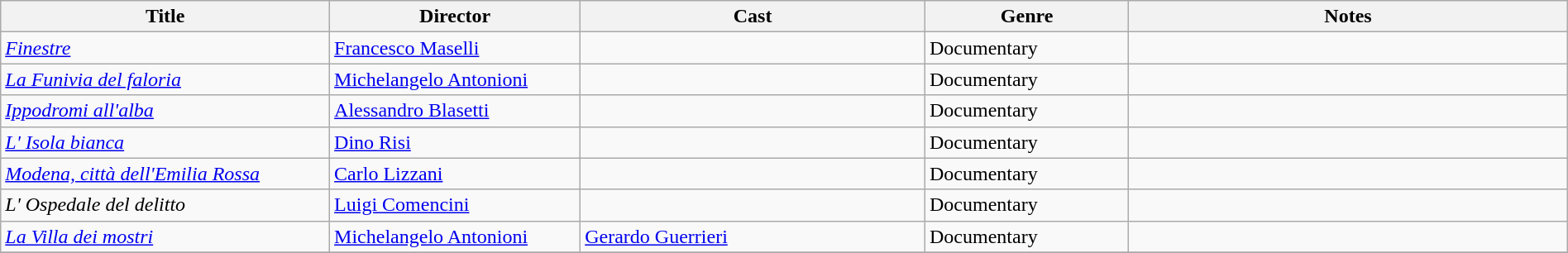<table class="wikitable" width= "100%">
<tr>
<th width=21%>Title</th>
<th width=16%>Director</th>
<th width=22%>Cast</th>
<th width=13%>Genre</th>
<th width=28%>Notes</th>
</tr>
<tr>
<td><em><a href='#'>Finestre</a></em></td>
<td><a href='#'>Francesco Maselli</a></td>
<td></td>
<td>Documentary</td>
<td></td>
</tr>
<tr>
<td><em><a href='#'>La Funivia del faloria</a></em></td>
<td><a href='#'>Michelangelo Antonioni</a></td>
<td></td>
<td>Documentary</td>
<td></td>
</tr>
<tr>
<td><em><a href='#'>Ippodromi all'alba</a></em></td>
<td><a href='#'>Alessandro Blasetti</a></td>
<td></td>
<td>Documentary</td>
<td></td>
</tr>
<tr>
<td><em><a href='#'>L' Isola bianca</a></em></td>
<td><a href='#'>Dino Risi</a></td>
<td></td>
<td>Documentary</td>
<td></td>
</tr>
<tr>
<td><em><a href='#'>Modena, città dell'Emilia Rossa</a></em></td>
<td><a href='#'>Carlo Lizzani</a></td>
<td></td>
<td>Documentary</td>
<td></td>
</tr>
<tr>
<td><em>L' Ospedale del delitto</em></td>
<td><a href='#'>Luigi Comencini</a></td>
<td></td>
<td>Documentary</td>
<td></td>
</tr>
<tr>
<td><em><a href='#'>La Villa dei mostri</a></em></td>
<td><a href='#'>Michelangelo Antonioni</a></td>
<td><a href='#'>Gerardo Guerrieri</a></td>
<td>Documentary</td>
<td></td>
</tr>
<tr>
</tr>
</table>
